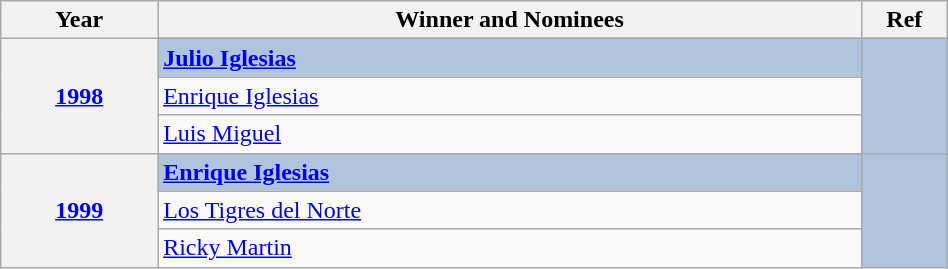<table class="wikitable" width="50%">
<tr>
<th bgcolor="#efefef" width="50px">Year</th>
<th bgcolor="#efefef" width="250px">Winner and Nominees</th>
<th bgcolor="#efefef" width="10px" class="unsortable">Ref</th>
</tr>
<tr>
<th rowspan="4" align="center"><a href='#'>1998<br></a></th>
</tr>
<tr style="background:#B0C4DE">
<td><strong><a href='#'>Julio Iglesias</a></strong></td>
<td rowspan="4" align="center"></td>
</tr>
<tr>
<td><a href='#'>Enrique Iglesias</a></td>
</tr>
<tr>
<td><a href='#'>Luis Miguel</a></td>
</tr>
<tr>
<th rowspan="4" align="center"><a href='#'>1999<br></a></th>
</tr>
<tr style="background:#B0C4DE">
<td><strong><a href='#'>Enrique Iglesias</a></strong></td>
<td rowspan="4" align="center"></td>
</tr>
<tr>
<td><a href='#'>Los Tigres del Norte</a></td>
</tr>
<tr>
<td><a href='#'>Ricky Martin</a></td>
</tr>
</table>
